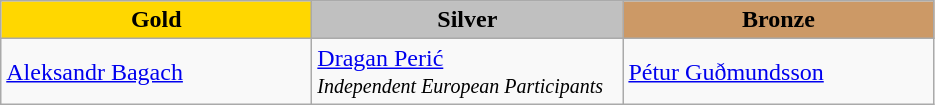<table class="wikitable" style="text-align:left">
<tr align="center">
<td width=200 bgcolor=gold><strong>Gold</strong></td>
<td width=200 bgcolor=silver><strong>Silver</strong></td>
<td width=200 bgcolor=CC9966><strong>Bronze</strong></td>
</tr>
<tr>
<td><a href='#'>Aleksandr Bagach</a><br><em></em></td>
<td><a href='#'>Dragan Perić</a><br><em><small>Independent European Participants</small></em></td>
<td><a href='#'>Pétur Guðmundsson</a><br><em></em></td>
</tr>
</table>
